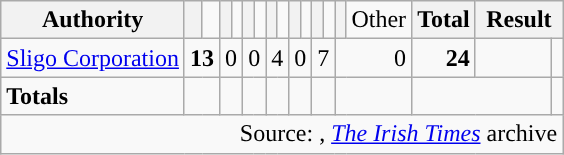<table class="wikitable" style="text-align:right; padding-left:1em">
<tr>
<th align="left">Authority</th>
<th style="background-color: "></th>
<td><a href='#'></a></td>
<th style="background-color: "></th>
<td><a href='#'></a></td>
<th style="background-color: "></th>
<td><a href='#'></a></td>
<th style="background-color: "></th>
<td><a href='#'></a></td>
<th style="background-color: "></th>
<td><a href='#'></a></td>
<th style="background-color: "></th>
<td><a href='#'></a></td>
<th style="background-color: "></th>
<td>Other</td>
<th align="left">Total</th>
<th colspan=2>Result</th>
</tr>
<tr>
<td align=left><a href='#'>Sligo Corporation</a></td>
<td colspan=2><strong>13</strong></td>
<td colspan=2>0</td>
<td colspan=2>0</td>
<td colspan=2>4</td>
<td colspan=2>0</td>
<td colspan=2>7</td>
<td colspan=2>0</td>
<td><strong>24</strong></td>
<td></td>
</tr>
<tr>
<td align=left><strong>Totals</strong></td>
<td colspan=2></td>
<td colspan=2></td>
<td colspan=2></td>
<td colspan=2></td>
<td colspan=2></td>
<td colspan=2></td>
<td colspan=2></td>
<td colspan=2></td>
<td colspan=2></td>
</tr>
<tr>
<td colspan=18>Source: , <em><a href='#'>The Irish Times</a></em> archive</td>
</tr>
</table>
